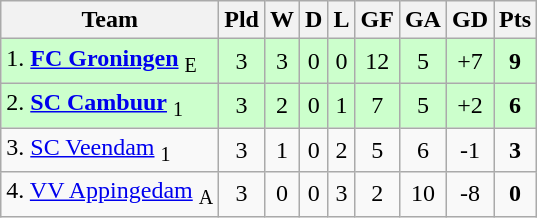<table class="wikitable" style="text-align:center; float:left; margin-right:1em">
<tr>
<th>Team</th>
<th>Pld</th>
<th>W</th>
<th>D</th>
<th>L</th>
<th>GF</th>
<th>GA</th>
<th>GD</th>
<th>Pts</th>
</tr>
<tr bgcolor=ccffcc>
<td align=left>1. <strong><a href='#'>FC Groningen</a></strong> <sub>E</sub></td>
<td>3</td>
<td>3</td>
<td>0</td>
<td>0</td>
<td>12</td>
<td>5</td>
<td>+7</td>
<td><strong>9</strong></td>
</tr>
<tr bgcolor=ccffcc>
<td align=left>2. <strong><a href='#'>SC Cambuur</a></strong> <sub>1</sub></td>
<td>3</td>
<td>2</td>
<td>0</td>
<td>1</td>
<td>7</td>
<td>5</td>
<td>+2</td>
<td><strong>6</strong></td>
</tr>
<tr>
<td align=left>3. <a href='#'>SC Veendam</a> <sub>1</sub></td>
<td>3</td>
<td>1</td>
<td>0</td>
<td>2</td>
<td>5</td>
<td>6</td>
<td>-1</td>
<td><strong>3</strong></td>
</tr>
<tr>
<td align=left>4. <a href='#'>VV Appingedam</a> <sub>A</sub></td>
<td>3</td>
<td>0</td>
<td>0</td>
<td>3</td>
<td>2</td>
<td>10</td>
<td>-8</td>
<td><strong>0</strong></td>
</tr>
</table>
